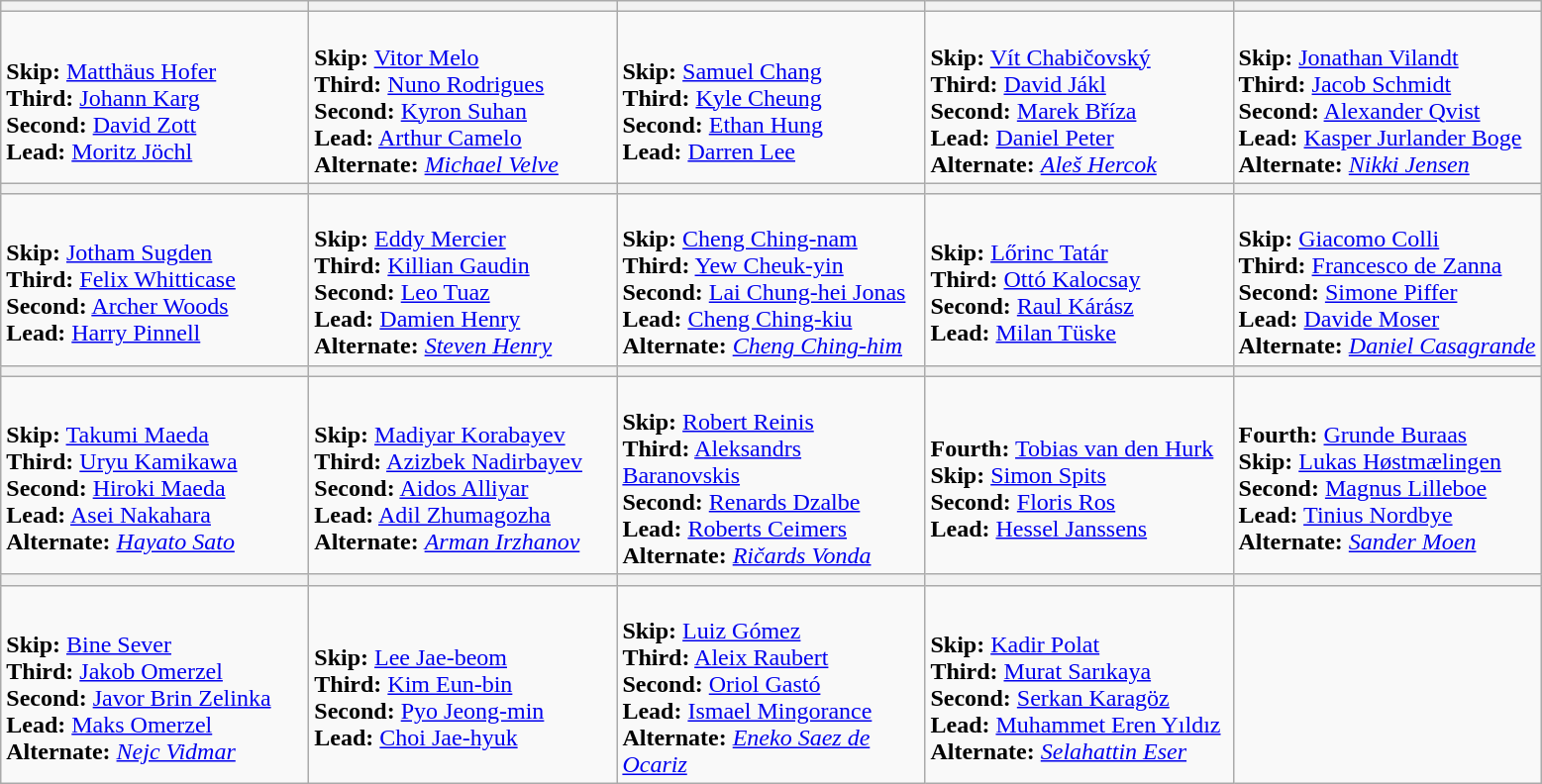<table class="wikitable">
<tr>
<th width=200></th>
<th width=200></th>
<th width=200></th>
<th width=200></th>
<th width=200></th>
</tr>
<tr>
<td><br><strong>Skip:</strong> <a href='#'>Matthäus Hofer</a><br>
<strong>Third:</strong> <a href='#'>Johann Karg</a><br>
<strong>Second:</strong> <a href='#'>David Zott</a><br>
<strong>Lead:</strong> <a href='#'>Moritz Jöchl</a></td>
<td><br><strong>Skip:</strong> <a href='#'>Vitor Melo</a><br>
<strong>Third:</strong> <a href='#'>Nuno Rodrigues</a><br>
<strong>Second:</strong> <a href='#'>Kyron Suhan</a><br>
<strong>Lead:</strong> <a href='#'>Arthur Camelo</a><br>
<strong>Alternate:</strong> <em><a href='#'>Michael Velve</a></em></td>
<td><br><strong>Skip:</strong> <a href='#'>Samuel Chang</a><br>
<strong>Third:</strong> <a href='#'>Kyle Cheung</a><br>
<strong>Second:</strong> <a href='#'>Ethan Hung</a><br>
<strong>Lead:</strong> <a href='#'>Darren Lee</a></td>
<td><br><strong>Skip:</strong> <a href='#'>Vít Chabičovský</a><br>
<strong>Third:</strong> <a href='#'>David Jákl</a><br>
<strong>Second:</strong> <a href='#'>Marek Bříza</a><br>
<strong>Lead:</strong> <a href='#'>Daniel Peter</a><br>
<strong>Alternate:</strong> <em><a href='#'>Aleš Hercok</a></em></td>
<td><br><strong>Skip:</strong> <a href='#'>Jonathan Vilandt</a><br>
<strong>Third:</strong> <a href='#'>Jacob Schmidt</a><br>
<strong>Second:</strong> <a href='#'>Alexander Qvist</a><br>
<strong>Lead:</strong> <a href='#'>Kasper Jurlander Boge</a><br>
<strong>Alternate:</strong> <em><a href='#'>Nikki Jensen</a></em></td>
</tr>
<tr>
<th width=200></th>
<th width=200></th>
<th width=200></th>
<th width=200></th>
<th width=200></th>
</tr>
<tr>
<td><br><strong>Skip:</strong> <a href='#'>Jotham Sugden</a><br>
<strong>Third:</strong> <a href='#'>Felix Whitticase</a><br>
<strong>Second:</strong> <a href='#'>Archer Woods</a><br>
<strong>Lead:</strong> <a href='#'>Harry Pinnell</a></td>
<td><br><strong>Skip:</strong> <a href='#'>Eddy Mercier</a><br>
<strong>Third:</strong> <a href='#'>Killian Gaudin</a><br>
<strong>Second:</strong> <a href='#'>Leo Tuaz</a><br>
<strong>Lead:</strong> <a href='#'>Damien Henry</a><br>
<strong>Alternate:</strong> <em><a href='#'>Steven Henry</a></em></td>
<td><br><strong>Skip:</strong> <a href='#'>Cheng Ching-nam</a><br>
<strong>Third:</strong> <a href='#'>Yew Cheuk-yin</a><br>
<strong>Second:</strong> <a href='#'>Lai Chung-hei Jonas</a><br>
<strong>Lead:</strong> <a href='#'>Cheng Ching-kiu</a><br>
<strong>Alternate:</strong> <em><a href='#'>Cheng Ching-him</a></em></td>
<td><br><strong>Skip:</strong> <a href='#'>Lőrinc Tatár</a><br>
<strong>Third:</strong> <a href='#'>Ottó Kalocsay</a><br>
<strong>Second:</strong> <a href='#'>Raul Kárász</a><br>
<strong>Lead:</strong> <a href='#'>Milan Tüske</a></td>
<td><br><strong>Skip:</strong> <a href='#'>Giacomo Colli</a><br>
<strong>Third:</strong> <a href='#'>Francesco de Zanna</a><br>
<strong>Second:</strong> <a href='#'>Simone Piffer</a><br>
<strong>Lead:</strong> <a href='#'>Davide Moser</a><br>
<strong>Alternate:</strong> <em><a href='#'>Daniel Casagrande</a></em></td>
</tr>
<tr>
<th width=200></th>
<th width=200></th>
<th width=200></th>
<th width=200></th>
<th width=200></th>
</tr>
<tr>
<td><br><strong>Skip:</strong> <a href='#'>Takumi Maeda</a><br>
<strong>Third:</strong> <a href='#'>Uryu Kamikawa</a><br>
<strong>Second:</strong> <a href='#'>Hiroki Maeda</a><br>
<strong>Lead:</strong> <a href='#'>Asei Nakahara</a><br>
<strong>Alternate:</strong> <em><a href='#'>Hayato Sato</a></em></td>
<td><br><strong>Skip:</strong> <a href='#'>Madiyar Korabayev</a><br>
<strong>Third:</strong> <a href='#'>Azizbek Nadirbayev</a><br>
<strong>Second:</strong> <a href='#'>Aidos Alliyar</a><br>
<strong>Lead:</strong> <a href='#'>Adil Zhumagozha</a><br>
<strong>Alternate:</strong> <em><a href='#'>Arman Irzhanov</a></em></td>
<td><br><strong>Skip:</strong> <a href='#'>Robert Reinis</a><br>
<strong>Third:</strong> <a href='#'>Aleksandrs Baranovskis</a><br>
<strong>Second:</strong> <a href='#'>Renards Dzalbe</a><br>
<strong>Lead:</strong> <a href='#'>Roberts Ceimers</a><br>
<strong>Alternate:</strong> <em><a href='#'>Ričards Vonda</a></em></td>
<td><br><strong>Fourth:</strong> <a href='#'>Tobias van den Hurk</a><br>
<strong>Skip:</strong> <a href='#'>Simon Spits</a><br>
<strong>Second:</strong> <a href='#'>Floris Ros</a><br>
<strong>Lead:</strong> <a href='#'>Hessel Janssens</a></td>
<td><br><strong>Fourth:</strong> <a href='#'>Grunde Buraas</a><br>
<strong>Skip:</strong> <a href='#'>Lukas Høstmælingen</a><br>
<strong>Second:</strong> <a href='#'>Magnus Lilleboe</a><br>
<strong>Lead:</strong> <a href='#'>Tinius Nordbye</a><br>
<strong>Alternate:</strong> <em><a href='#'>Sander Moen</a></em></td>
</tr>
<tr>
<th width=200></th>
<th width=200></th>
<th width=200></th>
<th width=200></th>
<th></th>
</tr>
<tr>
<td><br><strong>Skip:</strong> <a href='#'>Bine Sever</a><br>
<strong>Third:</strong> <a href='#'>Jakob Omerzel</a><br>
<strong>Second:</strong> <a href='#'>Javor Brin Zelinka</a><br>
<strong>Lead:</strong> <a href='#'>Maks Omerzel</a><br>
<strong>Alternate:</strong> <em><a href='#'>Nejc Vidmar</a></em></td>
<td><br><strong>Skip:</strong> <a href='#'>Lee Jae-beom</a><br>
<strong>Third:</strong> <a href='#'>Kim Eun-bin</a><br>
<strong>Second:</strong> <a href='#'>Pyo Jeong-min</a><br>
<strong>Lead:</strong> <a href='#'>Choi Jae-hyuk</a></td>
<td><br><strong>Skip:</strong> <a href='#'>Luiz Gómez</a><br>
<strong>Third:</strong> <a href='#'>Aleix Raubert</a><br>
<strong>Second:</strong> <a href='#'>Oriol Gastó</a><br>
<strong>Lead:</strong> <a href='#'>Ismael Mingorance</a><br>
<strong>Alternate:</strong> <em><a href='#'>Eneko Saez de Ocariz</a></em></td>
<td><br><strong>Skip:</strong> <a href='#'>Kadir Polat</a><br>
<strong>Third:</strong> <a href='#'>Murat Sarıkaya</a><br>
<strong>Second:</strong> <a href='#'>Serkan Karagöz</a><br>
<strong>Lead:</strong> <a href='#'>Muhammet Eren Yıldız</a><br>
<strong>Alternate:</strong> <em><a href='#'>Selahattin Eser</a></em></td>
<td></td>
</tr>
</table>
